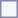<table style="border:1px solid #8888aa; background-color:#f7f8ff; padding:5px; font-size:95%; margin: 0px 12px 12px 0px;">
</table>
